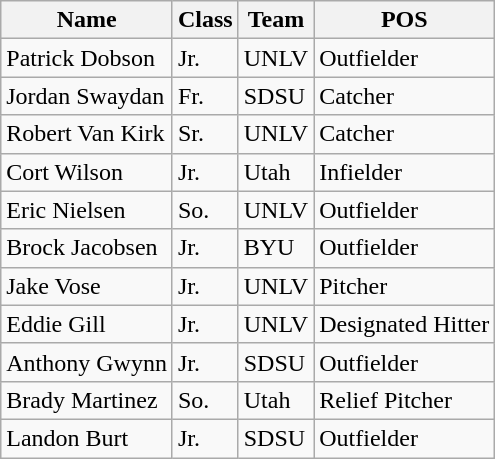<table class=wikitable>
<tr>
<th>Name</th>
<th>Class</th>
<th>Team</th>
<th>POS</th>
</tr>
<tr>
<td>Patrick Dobson</td>
<td>Jr.</td>
<td>UNLV</td>
<td>Outfielder</td>
</tr>
<tr>
<td>Jordan Swaydan</td>
<td>Fr.</td>
<td>SDSU</td>
<td>Catcher</td>
</tr>
<tr>
<td>Robert Van Kirk</td>
<td>Sr.</td>
<td>UNLV</td>
<td>Catcher</td>
</tr>
<tr>
<td>Cort Wilson</td>
<td>Jr.</td>
<td>Utah</td>
<td>Infielder</td>
</tr>
<tr>
<td>Eric Nielsen</td>
<td>So.</td>
<td>UNLV</td>
<td>Outfielder</td>
</tr>
<tr>
<td>Brock Jacobsen</td>
<td>Jr.</td>
<td>BYU</td>
<td>Outfielder</td>
</tr>
<tr>
<td>Jake Vose</td>
<td>Jr.</td>
<td>UNLV</td>
<td>Pitcher</td>
</tr>
<tr>
<td>Eddie Gill</td>
<td>Jr.</td>
<td>UNLV</td>
<td>Designated Hitter</td>
</tr>
<tr>
<td>Anthony Gwynn</td>
<td>Jr.</td>
<td>SDSU</td>
<td>Outfielder</td>
</tr>
<tr>
<td>Brady Martinez</td>
<td>So.</td>
<td>Utah</td>
<td>Relief Pitcher</td>
</tr>
<tr>
<td>Landon Burt</td>
<td>Jr.</td>
<td>SDSU</td>
<td>Outfielder</td>
</tr>
</table>
